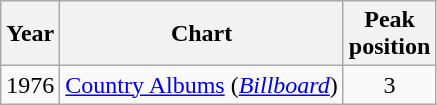<table class="wikitable" style="text-align: center;">
<tr>
<th>Year</th>
<th>Chart</th>
<th>Peak<br>position</th>
</tr>
<tr>
<td>1976</td>
<td><a href='#'>Country Albums</a> (<a href='#'><em>Billboard</em></a>)</td>
<td>3</td>
</tr>
</table>
